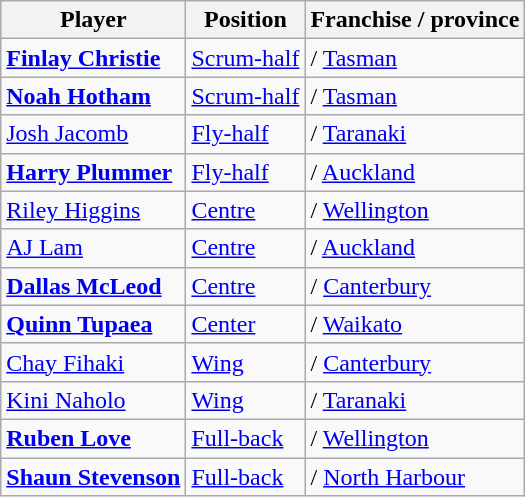<table class="wikitable">
<tr>
<th>Player</th>
<th>Position</th>
<th>Franchise / province</th>
</tr>
<tr>
<td><strong><a href='#'>Finlay Christie</a></strong></td>
<td><a href='#'>Scrum-half</a></td>
<td> / <a href='#'>Tasman</a></td>
</tr>
<tr>
<td><strong><a href='#'>Noah Hotham</a></strong></td>
<td><a href='#'>Scrum-half</a></td>
<td> / <a href='#'>Tasman</a></td>
</tr>
<tr>
<td><a href='#'>Josh Jacomb</a></td>
<td><a href='#'>Fly-half</a></td>
<td> / <a href='#'>Taranaki</a></td>
</tr>
<tr>
<td><strong><a href='#'>Harry Plummer</a></strong></td>
<td><a href='#'>Fly-half</a></td>
<td> / <a href='#'>Auckland</a></td>
</tr>
<tr>
<td><a href='#'>Riley Higgins</a></td>
<td><a href='#'>Centre</a></td>
<td> / <a href='#'>Wellington</a></td>
</tr>
<tr>
<td><a href='#'>AJ Lam</a></td>
<td><a href='#'>Centre</a></td>
<td> / <a href='#'>Auckland</a></td>
</tr>
<tr>
<td><strong><a href='#'>Dallas McLeod</a></strong></td>
<td><a href='#'>Centre</a></td>
<td> / <a href='#'>Canterbury</a></td>
</tr>
<tr>
<td><strong><a href='#'>Quinn Tupaea</a></strong></td>
<td><a href='#'>Center</a></td>
<td> / <a href='#'>Waikato</a></td>
</tr>
<tr>
<td><a href='#'>Chay Fihaki</a></td>
<td><a href='#'>Wing</a></td>
<td> / <a href='#'>Canterbury</a></td>
</tr>
<tr>
<td><a href='#'>Kini Naholo</a></td>
<td><a href='#'>Wing</a></td>
<td> / <a href='#'>Taranaki</a></td>
</tr>
<tr>
<td><strong><a href='#'>Ruben Love</a></strong></td>
<td><a href='#'>Full-back</a></td>
<td> / <a href='#'>Wellington</a></td>
</tr>
<tr>
<td><strong><a href='#'>Shaun Stevenson</a></strong></td>
<td><a href='#'>Full-back</a></td>
<td> / <a href='#'>North Harbour</a></td>
</tr>
</table>
